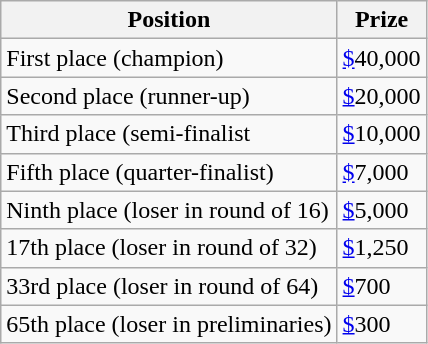<table class="wikitable">
<tr>
<th>Position</th>
<th>Prize</th>
</tr>
<tr>
<td>First place (champion)</td>
<td><a href='#'>$</a>40,000</td>
</tr>
<tr>
<td>Second place (runner-up)</td>
<td><a href='#'>$</a>20,000</td>
</tr>
<tr>
<td>Third place (semi-finalist</td>
<td><a href='#'>$</a>10,000</td>
</tr>
<tr>
<td>Fifth place (quarter-finalist)</td>
<td><a href='#'>$</a>7,000</td>
</tr>
<tr>
<td>Ninth place (loser in round of 16)</td>
<td><a href='#'>$</a>5,000</td>
</tr>
<tr>
<td>17th place (loser in round of 32)</td>
<td><a href='#'>$</a>1,250</td>
</tr>
<tr>
<td>33rd place (loser in round of 64)</td>
<td><a href='#'>$</a>700</td>
</tr>
<tr>
<td>65th place (loser in preliminaries)</td>
<td><a href='#'>$</a>300</td>
</tr>
</table>
